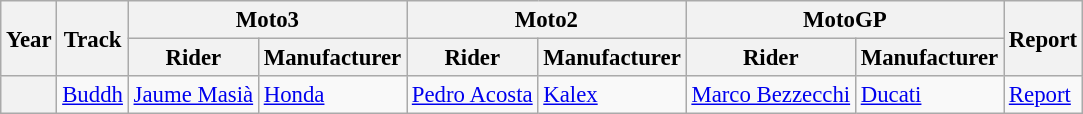<table class="wikitable" style="font-size: 95%;">
<tr>
<th rowspan=2>Year</th>
<th rowspan=2>Track</th>
<th colspan=2>Moto3</th>
<th colspan=2>Moto2</th>
<th colspan=2>MotoGP</th>
<th rowspan=2>Report</th>
</tr>
<tr>
<th>Rider</th>
<th>Manufacturer</th>
<th>Rider</th>
<th>Manufacturer</th>
<th>Rider</th>
<th>Manufacturer</th>
</tr>
<tr>
<th></th>
<td><a href='#'>Buddh</a></td>
<td> <a href='#'>Jaume Masià</a></td>
<td><a href='#'>Honda</a></td>
<td> <a href='#'>Pedro Acosta</a></td>
<td><a href='#'>Kalex</a></td>
<td> <a href='#'>Marco Bezzecchi</a></td>
<td><a href='#'>Ducati</a></td>
<td><a href='#'>Report</a></td>
</tr>
</table>
